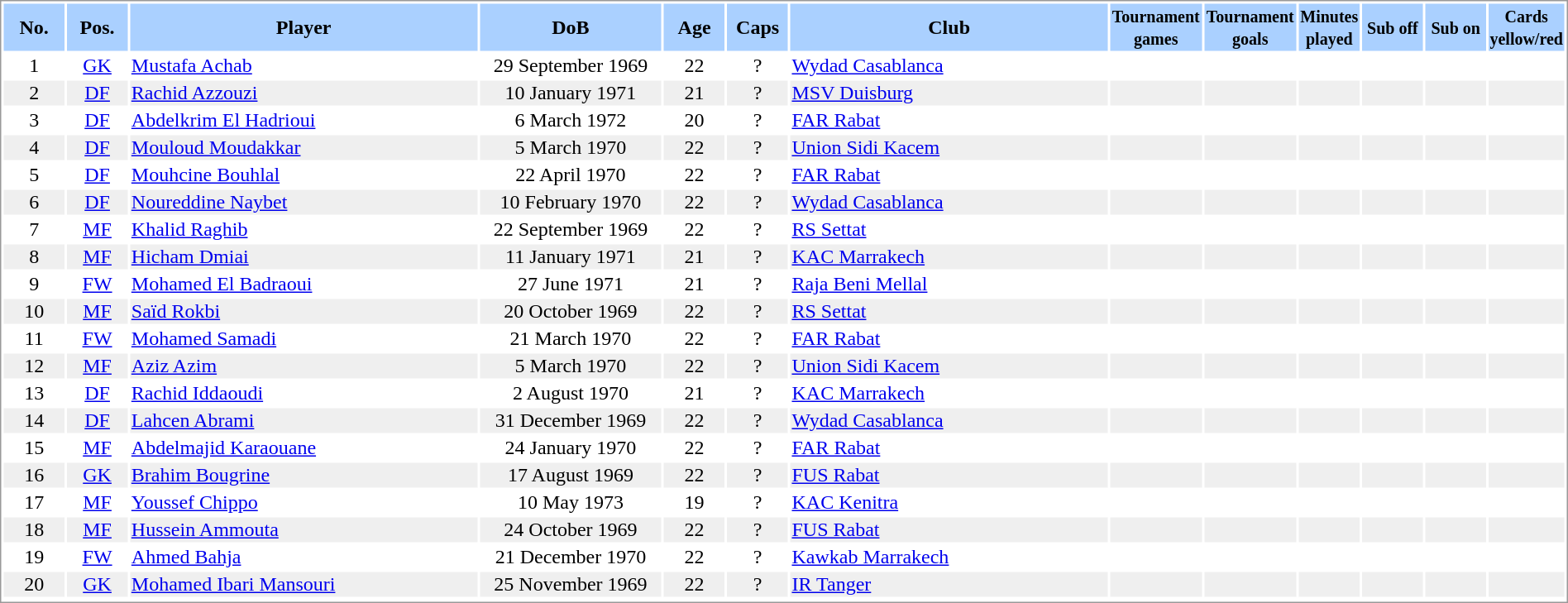<table border="0" width="100%" style="border: 1px solid #999; background-color:#FFFFFF; text-align:center">
<tr align="center" bgcolor="#AAD0FF">
<th width=4%>No.</th>
<th width=4%>Pos.</th>
<th width=23%>Player</th>
<th width=12%>DoB</th>
<th width=4%>Age</th>
<th width=4%>Caps</th>
<th width=21%>Club</th>
<th width=6%><small>Tournament<br>games</small></th>
<th width=6%><small>Tournament<br>goals</small></th>
<th width=4%><small>Minutes<br>played</small></th>
<th width=4%><small>Sub off</small></th>
<th width=4%><small>Sub on</small></th>
<th width=4%><small>Cards<br>yellow/red</small></th>
</tr>
<tr>
<td>1</td>
<td><a href='#'>GK</a></td>
<td align="left"><a href='#'>Mustafa Achab</a></td>
<td>29 September 1969</td>
<td>22</td>
<td>?</td>
<td align="left"> <a href='#'>Wydad Casablanca</a></td>
<td></td>
<td></td>
<td></td>
<td></td>
<td></td>
<td></td>
</tr>
<tr bgcolor="#EFEFEF">
<td>2</td>
<td><a href='#'>DF</a></td>
<td align="left"><a href='#'>Rachid Azzouzi</a></td>
<td>10 January 1971</td>
<td>21</td>
<td>?</td>
<td align="left"> <a href='#'>MSV Duisburg</a></td>
<td></td>
<td></td>
<td></td>
<td></td>
<td></td>
<td></td>
</tr>
<tr>
<td>3</td>
<td><a href='#'>DF</a></td>
<td align="left"><a href='#'>Abdelkrim El Hadrioui</a></td>
<td>6 March 1972</td>
<td>20</td>
<td>?</td>
<td align="left"> <a href='#'>FAR Rabat</a></td>
<td></td>
<td></td>
<td></td>
<td></td>
<td></td>
<td></td>
</tr>
<tr bgcolor="#EFEFEF">
<td>4</td>
<td><a href='#'>DF</a></td>
<td align="left"><a href='#'>Mouloud Moudakkar</a></td>
<td>5 March 1970</td>
<td>22</td>
<td>?</td>
<td align="left"> <a href='#'>Union Sidi Kacem</a></td>
<td></td>
<td></td>
<td></td>
<td></td>
<td></td>
<td></td>
</tr>
<tr>
<td>5</td>
<td><a href='#'>DF</a></td>
<td align="left"><a href='#'>Mouhcine Bouhlal</a></td>
<td>22 April 1970</td>
<td>22</td>
<td>?</td>
<td align="left"> <a href='#'>FAR Rabat</a></td>
<td></td>
<td></td>
<td></td>
<td></td>
<td></td>
<td></td>
</tr>
<tr bgcolor="#EFEFEF">
<td>6</td>
<td><a href='#'>DF</a></td>
<td align="left"><a href='#'>Noureddine Naybet</a></td>
<td>10 February 1970</td>
<td>22</td>
<td>?</td>
<td align="left"> <a href='#'>Wydad Casablanca</a></td>
<td></td>
<td></td>
<td></td>
<td></td>
<td></td>
<td></td>
</tr>
<tr>
<td>7</td>
<td><a href='#'>MF</a></td>
<td align="left"><a href='#'>Khalid Raghib</a></td>
<td>22 September 1969</td>
<td>22</td>
<td>?</td>
<td align="left"> <a href='#'>RS Settat</a></td>
<td></td>
<td></td>
<td></td>
<td></td>
<td></td>
<td></td>
</tr>
<tr bgcolor="#EFEFEF">
<td>8</td>
<td><a href='#'>MF</a></td>
<td align="left"><a href='#'>Hicham Dmiai</a></td>
<td>11 January 1971</td>
<td>21</td>
<td>?</td>
<td align="left"> <a href='#'>KAC Marrakech</a></td>
<td></td>
<td></td>
<td></td>
<td></td>
<td></td>
<td></td>
</tr>
<tr>
<td>9</td>
<td><a href='#'>FW</a></td>
<td align="left"><a href='#'>Mohamed El Badraoui</a></td>
<td>27 June 1971</td>
<td>21</td>
<td>?</td>
<td align="left"> <a href='#'>Raja Beni Mellal</a></td>
<td></td>
<td></td>
<td></td>
<td></td>
<td></td>
<td></td>
</tr>
<tr bgcolor="#EFEFEF">
<td>10</td>
<td><a href='#'>MF</a></td>
<td align="left"><a href='#'>Saïd Rokbi</a></td>
<td>20 October 1969</td>
<td>22</td>
<td>?</td>
<td align="left"> <a href='#'>RS Settat</a></td>
<td></td>
<td></td>
<td></td>
<td></td>
<td></td>
<td></td>
</tr>
<tr>
<td>11</td>
<td><a href='#'>FW</a></td>
<td align="left"><a href='#'>Mohamed Samadi</a></td>
<td>21 March 1970</td>
<td>22</td>
<td>?</td>
<td align="left"> <a href='#'>FAR Rabat</a></td>
<td></td>
<td></td>
<td></td>
<td></td>
<td></td>
<td></td>
</tr>
<tr bgcolor="#EFEFEF">
<td>12</td>
<td><a href='#'>MF</a></td>
<td align="left"><a href='#'>Aziz Azim</a></td>
<td>5 March 1970</td>
<td>22</td>
<td>?</td>
<td align="left"> <a href='#'>Union Sidi Kacem</a></td>
<td></td>
<td></td>
<td></td>
<td></td>
<td></td>
<td></td>
</tr>
<tr>
<td>13</td>
<td><a href='#'>DF</a></td>
<td align="left"><a href='#'>Rachid Iddaoudi</a></td>
<td>2 August 1970</td>
<td>21</td>
<td>?</td>
<td align="left"> <a href='#'>KAC Marrakech</a></td>
<td></td>
<td></td>
<td></td>
<td></td>
<td></td>
<td></td>
</tr>
<tr bgcolor="#EFEFEF">
<td>14</td>
<td><a href='#'>DF</a></td>
<td align="left"><a href='#'>Lahcen Abrami</a></td>
<td>31 December 1969</td>
<td>22</td>
<td>?</td>
<td align="left"> <a href='#'>Wydad Casablanca</a></td>
<td></td>
<td></td>
<td></td>
<td></td>
<td></td>
<td></td>
</tr>
<tr>
<td>15</td>
<td><a href='#'>MF</a></td>
<td align="left"><a href='#'>Abdelmajid Karaouane</a></td>
<td>24 January 1970</td>
<td>22</td>
<td>?</td>
<td align="left"> <a href='#'>FAR Rabat</a></td>
<td></td>
<td></td>
<td></td>
<td></td>
<td></td>
<td></td>
</tr>
<tr bgcolor="#EFEFEF">
<td>16</td>
<td><a href='#'>GK</a></td>
<td align="left"><a href='#'>Brahim Bougrine</a></td>
<td>17 August 1969</td>
<td>22</td>
<td>?</td>
<td align="left"> <a href='#'>FUS Rabat</a></td>
<td></td>
<td></td>
<td></td>
<td></td>
<td></td>
<td></td>
</tr>
<tr>
<td>17</td>
<td><a href='#'>MF</a></td>
<td align="left"><a href='#'>Youssef Chippo</a></td>
<td>10 May 1973</td>
<td>19</td>
<td>?</td>
<td align="left"> <a href='#'>KAC Kenitra</a></td>
<td></td>
<td></td>
<td></td>
<td></td>
<td></td>
<td></td>
</tr>
<tr bgcolor="#EFEFEF">
<td>18</td>
<td><a href='#'>MF</a></td>
<td align="left"><a href='#'>Hussein Ammouta</a></td>
<td>24 October 1969</td>
<td>22</td>
<td>?</td>
<td align="left"> <a href='#'>FUS Rabat</a></td>
<td></td>
<td></td>
<td></td>
<td></td>
<td></td>
<td></td>
</tr>
<tr>
<td>19</td>
<td><a href='#'>FW</a></td>
<td align="left"><a href='#'>Ahmed Bahja</a></td>
<td>21 December 1970</td>
<td>22</td>
<td>?</td>
<td align="left"> <a href='#'>Kawkab Marrakech</a></td>
<td></td>
<td></td>
<td></td>
<td></td>
<td></td>
<td></td>
</tr>
<tr bgcolor="#EFEFEF">
<td>20</td>
<td><a href='#'>GK</a></td>
<td align="left"><a href='#'>Mohamed Ibari Mansouri</a></td>
<td>25 November 1969</td>
<td>22</td>
<td>?</td>
<td align="left"> <a href='#'>IR Tanger</a></td>
<td></td>
<td></td>
<td></td>
<td></td>
<td></td>
<td></td>
</tr>
<tr>
</tr>
</table>
